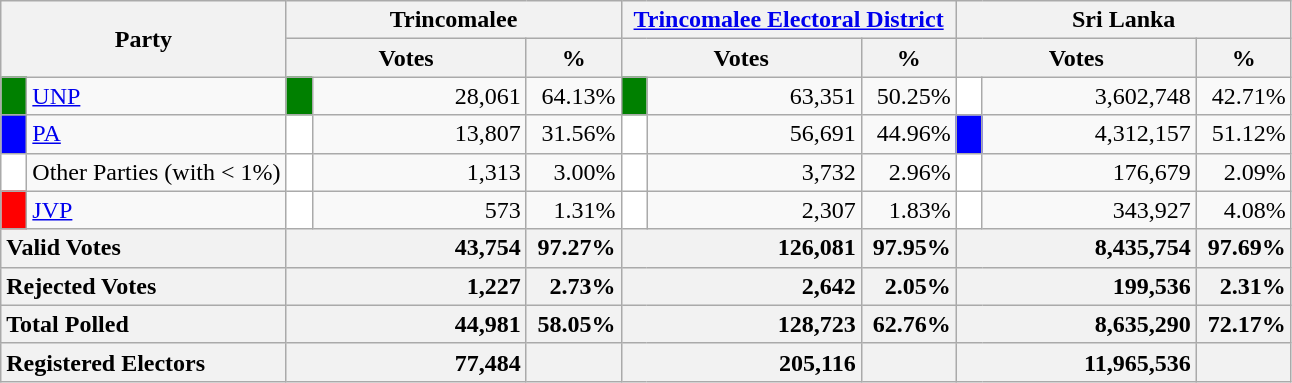<table class="wikitable">
<tr>
<th colspan="2" width="144px"rowspan="2">Party</th>
<th colspan="3" width="216px">Trincomalee</th>
<th colspan="3" width="216px"><a href='#'>Trincomalee Electoral District</a></th>
<th colspan="3" width="216px">Sri Lanka</th>
</tr>
<tr>
<th colspan="2" width="144px">Votes</th>
<th>%</th>
<th colspan="2" width="144px">Votes</th>
<th>%</th>
<th colspan="2" width="144px">Votes</th>
<th>%</th>
</tr>
<tr>
<td style="background-color:green;" width="10px"></td>
<td style="text-align:left;"><a href='#'>UNP</a></td>
<td style="background-color:green;" width="10px"></td>
<td style="text-align:right;">28,061</td>
<td style="text-align:right;">64.13%</td>
<td style="background-color:green;" width="10px"></td>
<td style="text-align:right;">63,351</td>
<td style="text-align:right;">50.25%</td>
<td style="background-color:white;" width="10px"></td>
<td style="text-align:right;">3,602,748</td>
<td style="text-align:right;">42.71%</td>
</tr>
<tr>
<td style="background-color:blue;" width="10px"></td>
<td style="text-align:left;"><a href='#'>PA</a></td>
<td style="background-color:white;" width="10px"></td>
<td style="text-align:right;">13,807</td>
<td style="text-align:right;">31.56%</td>
<td style="background-color:white;" width="10px"></td>
<td style="text-align:right;">56,691</td>
<td style="text-align:right;">44.96%</td>
<td style="background-color:blue;" width="10px"></td>
<td style="text-align:right;">4,312,157</td>
<td style="text-align:right;">51.12%</td>
</tr>
<tr>
<td style="background-color:white;" width="10px"></td>
<td style="text-align:left;">Other Parties (with < 1%)</td>
<td style="background-color:white;" width="10px"></td>
<td style="text-align:right;">1,313</td>
<td style="text-align:right;">3.00%</td>
<td style="background-color:white;" width="10px"></td>
<td style="text-align:right;">3,732</td>
<td style="text-align:right;">2.96%</td>
<td style="background-color:white;" width="10px"></td>
<td style="text-align:right;">176,679</td>
<td style="text-align:right;">2.09%</td>
</tr>
<tr>
<td style="background-color:red;" width="10px"></td>
<td style="text-align:left;"><a href='#'>JVP</a></td>
<td style="background-color:white;" width="10px"></td>
<td style="text-align:right;">573</td>
<td style="text-align:right;">1.31%</td>
<td style="background-color:white;" width="10px"></td>
<td style="text-align:right;">2,307</td>
<td style="text-align:right;">1.83%</td>
<td style="background-color:white;" width="10px"></td>
<td style="text-align:right;">343,927</td>
<td style="text-align:right;">4.08%</td>
</tr>
<tr>
<th colspan="2" width="144px"style="text-align:left;">Valid Votes</th>
<th style="text-align:right;"colspan="2" width="144px">43,754</th>
<th style="text-align:right;">97.27%</th>
<th style="text-align:right;"colspan="2" width="144px">126,081</th>
<th style="text-align:right;">97.95%</th>
<th style="text-align:right;"colspan="2" width="144px">8,435,754</th>
<th style="text-align:right;">97.69%</th>
</tr>
<tr>
<th colspan="2" width="144px"style="text-align:left;">Rejected Votes</th>
<th style="text-align:right;"colspan="2" width="144px">1,227</th>
<th style="text-align:right;">2.73%</th>
<th style="text-align:right;"colspan="2" width="144px">2,642</th>
<th style="text-align:right;">2.05%</th>
<th style="text-align:right;"colspan="2" width="144px">199,536</th>
<th style="text-align:right;">2.31%</th>
</tr>
<tr>
<th colspan="2" width="144px"style="text-align:left;">Total Polled</th>
<th style="text-align:right;"colspan="2" width="144px">44,981</th>
<th style="text-align:right;">58.05%</th>
<th style="text-align:right;"colspan="2" width="144px">128,723</th>
<th style="text-align:right;">62.76%</th>
<th style="text-align:right;"colspan="2" width="144px">8,635,290</th>
<th style="text-align:right;">72.17%</th>
</tr>
<tr>
<th colspan="2" width="144px"style="text-align:left;">Registered Electors</th>
<th style="text-align:right;"colspan="2" width="144px">77,484</th>
<th></th>
<th style="text-align:right;"colspan="2" width="144px">205,116</th>
<th></th>
<th style="text-align:right;"colspan="2" width="144px">11,965,536</th>
<th></th>
</tr>
</table>
